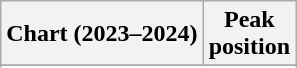<table class="wikitable sortable plainrowheaders" style="text-align:center">
<tr>
<th scope="col">Chart (2023–2024)</th>
<th scope="col">Peak<br>position</th>
</tr>
<tr>
</tr>
<tr>
</tr>
</table>
